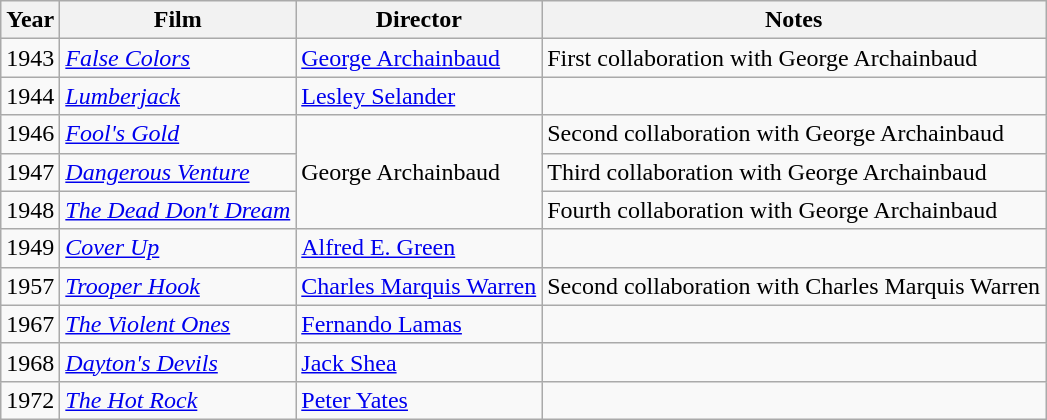<table class="wikitable">
<tr>
<th>Year</th>
<th>Film</th>
<th>Director</th>
<th>Notes</th>
</tr>
<tr>
<td>1943</td>
<td><em><a href='#'>False Colors</a></em></td>
<td><a href='#'>George Archainbaud</a></td>
<td>First collaboration with George Archainbaud</td>
</tr>
<tr>
<td>1944</td>
<td><em><a href='#'>Lumberjack</a></em></td>
<td><a href='#'>Lesley Selander</a></td>
<td></td>
</tr>
<tr>
<td>1946</td>
<td><em><a href='#'>Fool's Gold</a></em></td>
<td rowspan=3>George Archainbaud</td>
<td>Second collaboration with George Archainbaud</td>
</tr>
<tr>
<td>1947</td>
<td><em><a href='#'>Dangerous Venture</a></em></td>
<td>Third collaboration with George Archainbaud</td>
</tr>
<tr>
<td>1948</td>
<td><em><a href='#'>The Dead Don't Dream</a></em></td>
<td>Fourth collaboration with George Archainbaud</td>
</tr>
<tr>
<td>1949</td>
<td><em><a href='#'>Cover Up</a></em></td>
<td><a href='#'>Alfred E. Green</a></td>
<td></td>
</tr>
<tr>
<td>1957</td>
<td><em><a href='#'>Trooper Hook</a></em></td>
<td><a href='#'>Charles Marquis Warren</a></td>
<td>Second collaboration with Charles Marquis Warren</td>
</tr>
<tr>
<td>1967</td>
<td><em><a href='#'>The Violent Ones</a></em></td>
<td><a href='#'>Fernando Lamas</a></td>
<td></td>
</tr>
<tr>
<td>1968</td>
<td><em><a href='#'>Dayton's Devils</a></em></td>
<td><a href='#'>Jack Shea</a></td>
<td></td>
</tr>
<tr>
<td>1972</td>
<td><em><a href='#'>The Hot Rock</a></em></td>
<td><a href='#'>Peter Yates</a></td>
<td></td>
</tr>
</table>
